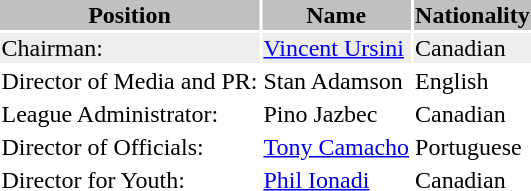<table class="toccolours">
<tr style="background:silver;">
<th>Position</th>
<th>Name</th>
<th>Nationality</th>
</tr>
<tr style="background:#eee;">
<td>Chairman:</td>
<td><a href='#'>Vincent Ursini</a></td>
<td> Canadian</td>
</tr>
<tr>
<td>Director of Media and PR:</td>
<td>Stan Adamson</td>
<td> English</td>
</tr>
<tr>
<td>League Administrator:</td>
<td>Pino Jazbec</td>
<td> Canadian</td>
</tr>
<tr>
<td>Director of Officials:</td>
<td><a href='#'>Tony Camacho</a></td>
<td> Portuguese</td>
</tr>
<tr>
<td>Director for Youth:</td>
<td><a href='#'>Phil Ionadi</a></td>
<td> Canadian</td>
</tr>
<tr>
</tr>
</table>
